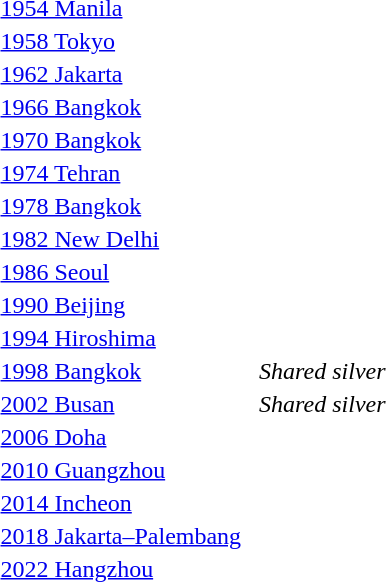<table>
<tr>
<td><a href='#'>1954 Manila</a></td>
<td></td>
<td></td>
<td></td>
</tr>
<tr>
<td><a href='#'>1958 Tokyo</a></td>
<td></td>
<td></td>
<td></td>
</tr>
<tr>
<td><a href='#'>1962 Jakarta</a></td>
<td></td>
<td></td>
<td></td>
</tr>
<tr>
<td><a href='#'>1966 Bangkok</a></td>
<td></td>
<td></td>
<td></td>
</tr>
<tr>
<td><a href='#'>1970 Bangkok</a></td>
<td></td>
<td></td>
<td></td>
</tr>
<tr>
<td><a href='#'>1974 Tehran</a></td>
<td></td>
<td></td>
<td></td>
</tr>
<tr>
<td><a href='#'>1978 Bangkok</a></td>
<td></td>
<td></td>
<td></td>
</tr>
<tr>
<td><a href='#'>1982 New Delhi</a></td>
<td></td>
<td></td>
<td></td>
</tr>
<tr>
<td><a href='#'>1986 Seoul</a></td>
<td></td>
<td></td>
<td></td>
</tr>
<tr>
<td><a href='#'>1990 Beijing</a></td>
<td></td>
<td></td>
<td></td>
</tr>
<tr>
<td><a href='#'>1994 Hiroshima</a></td>
<td></td>
<td></td>
<td></td>
</tr>
<tr>
<td rowspan=2><a href='#'>1998 Bangkok</a></td>
<td rowspan=2></td>
<td></td>
<td rowspan=2><em>Shared silver</em></td>
</tr>
<tr>
<td></td>
</tr>
<tr>
<td rowspan=2><a href='#'>2002 Busan</a></td>
<td rowspan=2></td>
<td></td>
<td rowspan=2><em>Shared silver</em></td>
</tr>
<tr>
<td></td>
</tr>
<tr>
<td><a href='#'>2006 Doha</a></td>
<td></td>
<td></td>
<td></td>
</tr>
<tr>
<td><a href='#'>2010 Guangzhou</a></td>
<td></td>
<td></td>
<td></td>
</tr>
<tr>
<td><a href='#'>2014 Incheon</a></td>
<td></td>
<td></td>
<td></td>
</tr>
<tr>
<td><a href='#'>2018 Jakarta–Palembang</a></td>
<td></td>
<td></td>
<td></td>
</tr>
<tr>
<td><a href='#'>2022 Hangzhou</a></td>
<td></td>
<td></td>
<td></td>
</tr>
</table>
